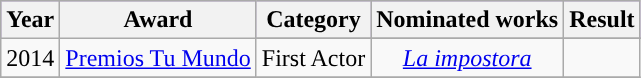<table class="wikitable plainrowheaders" style="text-align:center;">
<tr style="background:#96c;">
<th scope="col">Year</th>
<th scope="col">Award</th>
<th scope="col">Category</th>
<th scope="col">Nominated works</th>
<th scope="col">Result</th>
</tr>
<tr>
<td scope="row" rowspan="2">2014</td>
<td rowspan="2"><a href='#'>Premios Tu Mundo</a></td>
</tr>
<tr>
<td scope="row">First Actor</td>
<td><em><a href='#'>La impostora</a></em></td>
<td></td>
</tr>
<tr>
</tr>
</table>
